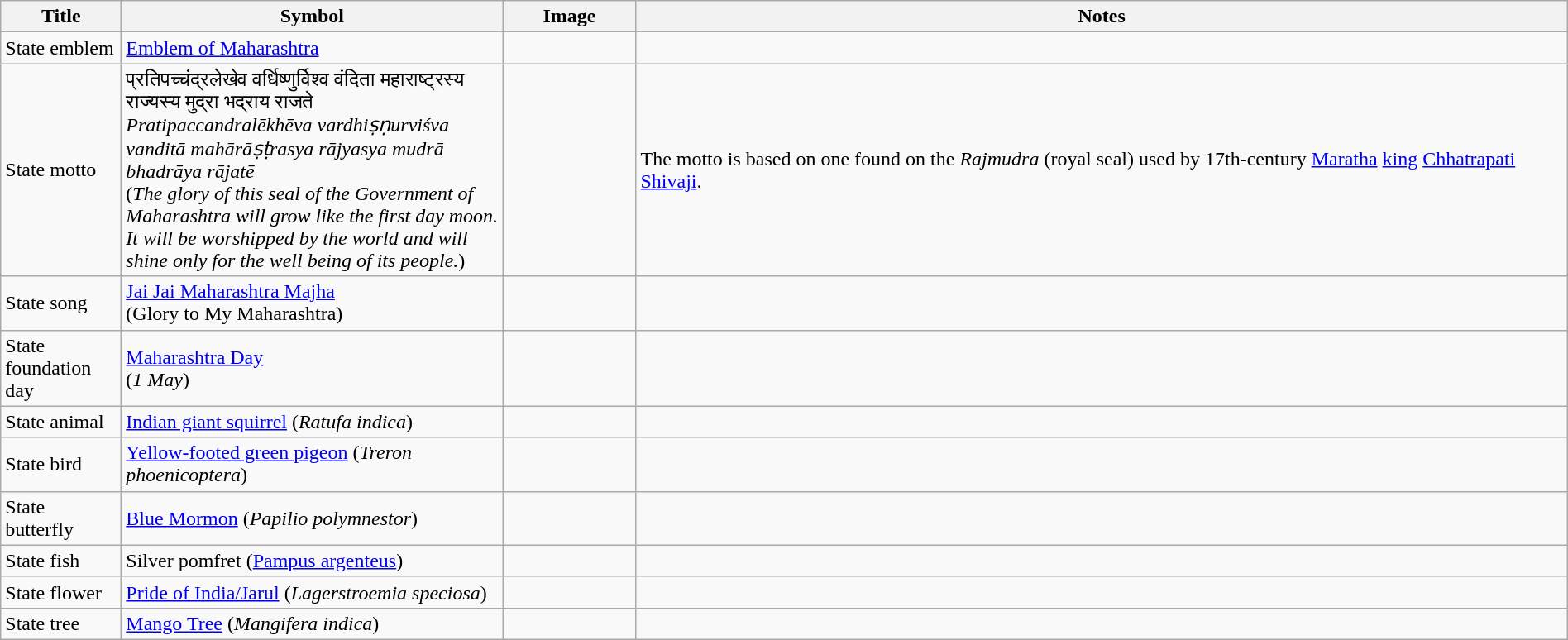<table class="wikitable" style="width: 100%;">
<tr>
<th width=90>Title</th>
<th style="width:300px;">Symbol</th>
<th width=100>Image</th>
<th>Notes</th>
</tr>
<tr>
<td>State emblem</td>
<td><a href='#'>Emblem of Maharashtra</a></td>
<td align=center></td>
<td></td>
</tr>
<tr>
<td>State motto</td>
<td>प्रतिपच्चंद्रलेखेव वर्धिष्णुर्विश्व वंदिता महाराष्ट्रस्य राज्यस्य मुद्रा भद्राय राजते<br> <em>Pratipaccandralēkhēva vardhiṣṇurviśva vanditā mahārāṣṭrasya rājyasya mudrā bhadrāya rājatē</em><br> (<em>The glory of this seal of the Government of Maharashtra will grow like the first day moon. It will be worshipped by the world and will shine only for the well being of its people.</em>)</td>
<td align=center></td>
<td>The motto is based on one found on the <em>Rajmudra</em> (royal seal) used by 17th-century <a href='#'>Maratha</a> <a href='#'>king</a> <a href='#'>Chhatrapati Shivaji</a>.</td>
</tr>
<tr>
<td>State song</td>
<td><a href='#'>Jai Jai Maharashtra Majha</a> <br>(Glory to My Maharashtra)</td>
<td></td>
</tr>
<tr>
<td>State foundation day</td>
<td><a href='#'>Maharashtra Day</a> <br> (<em>1 May</em>)</td>
<td style="text-align:center;"></td>
<td></td>
</tr>
<tr>
<td>State animal</td>
<td><a href='#'>Indian giant squirrel</a> (<em>Ratufa indica</em>)</td>
<td style="text-align:center;"></td>
<td></td>
</tr>
<tr>
<td>State bird</td>
<td><a href='#'>Yellow-footed green pigeon</a> (<em>Treron phoenicoptera</em>)</td>
<td align=center></td>
<td></td>
</tr>
<tr>
<td>State butterfly</td>
<td><a href='#'>Blue Mormon</a> (<em>Papilio polymnestor</em>)</td>
<td align=center></td>
<td></td>
</tr>
<tr>
<td>State fish</td>
<td>Silver pomfret (<a href='#'>Pampus argenteus</a>)</td>
<td></td>
<td></td>
</tr>
<tr>
<td>State flower</td>
<td><a href='#'>Pride of India/Jarul</a> (<em>Lagerstroemia speciosa</em>)</td>
<td align=center></td>
<td></td>
</tr>
<tr>
<td>State tree</td>
<td><a href='#'>Mango Tree</a> (<em>Mangifera indica</em>)</td>
<td align=center></td>
<td></td>
</tr>
</table>
